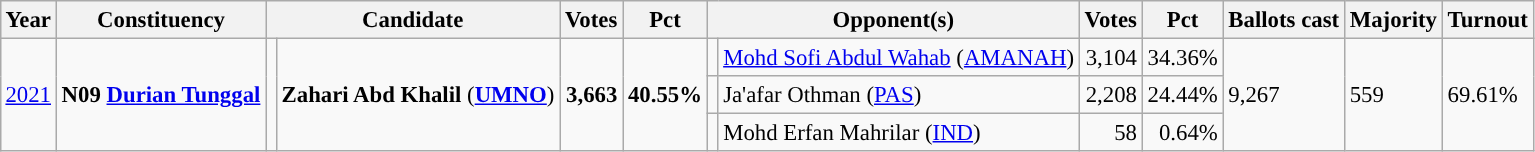<table class="wikitable" style="margin:0.5em ; font-size:95%">
<tr>
<th>Year</th>
<th>Constituency</th>
<th colspan=2>Candidate</th>
<th>Votes</th>
<th>Pct</th>
<th colspan=2>Opponent(s)</th>
<th>Votes</th>
<th>Pct</th>
<th>Ballots cast</th>
<th>Majority</th>
<th>Turnout</th>
</tr>
<tr>
<td rowspan=3><a href='#'>2021</a></td>
<td rowspan=3><strong>N09 <a href='#'>Durian Tunggal</a></strong></td>
<td rowspan=3 ></td>
<td rowspan=3><strong>Zahari Abd Khalil</strong> (<a href='#'><strong>UMNO</strong></a>)</td>
<td rowspan=3 align="right"><strong>3,663</strong></td>
<td rowspan=3><strong>40.55%</strong></td>
<td></td>
<td><a href='#'>Mohd Sofi Abdul Wahab</a> (<a href='#'>AMANAH</a>)</td>
<td align="right">3,104</td>
<td>34.36%</td>
<td rowspan=3>9,267</td>
<td rowspan=3>559</td>
<td rowspan=3>69.61%</td>
</tr>
<tr>
<td></td>
<td>Ja'afar Othman (<a href='#'>PAS</a>)</td>
<td align="right">2,208</td>
<td>24.44%</td>
</tr>
<tr>
<td></td>
<td>Mohd Erfan Mahrilar (<a href='#'>IND</a>)</td>
<td align="right">58</td>
<td align="right">0.64%</td>
</tr>
</table>
